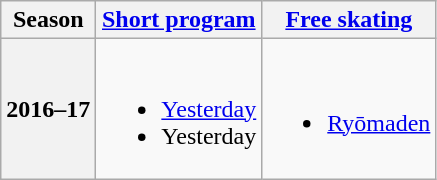<table class=wikitable style=text-align:center>
<tr>
<th>Season</th>
<th><a href='#'>Short program</a></th>
<th><a href='#'>Free skating</a></th>
</tr>
<tr>
<th>2016–17 <br></th>
<td><br><ul><li><a href='#'>Yesterday</a> <br></li><li>Yesterday <br></li></ul></td>
<td><br><ul><li><a href='#'>Ryōmaden</a> <br></li></ul></td>
</tr>
</table>
